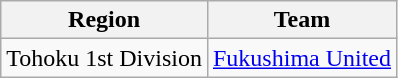<table class="wikitable" style="text-align:center;">
<tr>
<th>Region</th>
<th>Team</th>
</tr>
<tr>
<td>Tohoku 1st Division</td>
<td><a href='#'>Fukushima United</a></td>
</tr>
</table>
